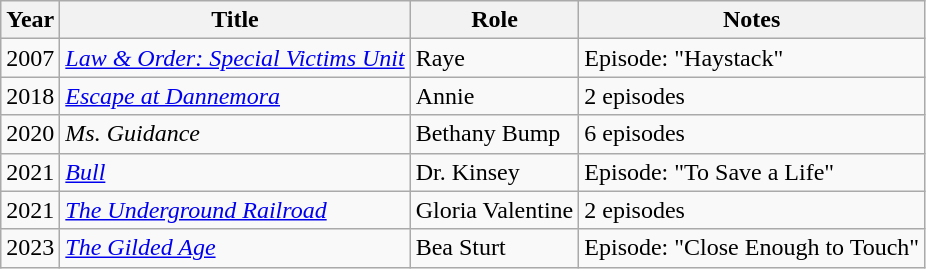<table class="wikitable">
<tr>
<th>Year</th>
<th>Title</th>
<th>Role</th>
<th>Notes</th>
</tr>
<tr>
<td>2007</td>
<td><em><a href='#'>Law & Order: Special Victims Unit</a></em></td>
<td>Raye</td>
<td>Episode: "Haystack"</td>
</tr>
<tr>
<td>2018</td>
<td><em><a href='#'>Escape at Dannemora</a></em></td>
<td>Annie</td>
<td>2 episodes</td>
</tr>
<tr>
<td>2020</td>
<td><em>Ms. Guidance</em></td>
<td>Bethany Bump</td>
<td>6 episodes</td>
</tr>
<tr>
<td>2021</td>
<td><em><a href='#'>Bull</a></em></td>
<td>Dr. Kinsey</td>
<td>Episode: "To Save a Life"</td>
</tr>
<tr>
<td>2021</td>
<td><em><a href='#'>The Underground Railroad</a></em></td>
<td>Gloria Valentine</td>
<td>2 episodes</td>
</tr>
<tr>
<td>2023</td>
<td><em><a href='#'>The Gilded Age</a></em></td>
<td>Bea Sturt</td>
<td>Episode: "Close Enough to Touch"</td>
</tr>
</table>
